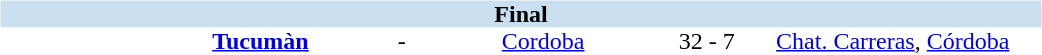<table width=700>
<tr>
<td width=700 valign="top"><br><table border=0 cellspacing=0 cellpadding=0 style="font-size: 100%; border-collapse: collapse;" width=100%>
<tr bgcolor="#CADFF0">
<td style="font-size:100%"; align="center" colspan="6"><strong>Final</strong></td>
</tr>
<tr align=center bgcolor=#FFFFFF>
<td width=90></td>
<td width=170><strong><a href='#'>Tucumàn</a></strong></td>
<td width=20>-</td>
<td width=170><a href='#'>Cordoba</a></td>
<td width=50>32 - 7</td>
<td width=200><a href='#'>Chat. Carreras</a>, <a href='#'>Córdoba</a></td>
</tr>
</table>
</td>
</tr>
</table>
